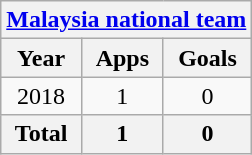<table class="wikitable" style="text-align:center">
<tr>
<th colspan=3><a href='#'>Malaysia national team</a></th>
</tr>
<tr>
<th>Year</th>
<th>Apps</th>
<th>Goals</th>
</tr>
<tr>
<td>2018</td>
<td>1</td>
<td>0</td>
</tr>
<tr>
<th>Total</th>
<th>1</th>
<th>0</th>
</tr>
</table>
